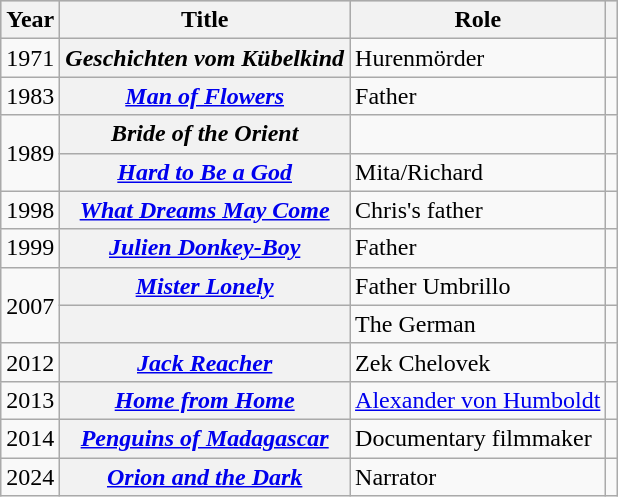<table class="wikitable plainrowheaders">
<tr style="background:#ccc; text-align:center;">
<th scope="col">Year</th>
<th scope="col">Title</th>
<th scope="col">Role</th>
<th scope="col"></th>
</tr>
<tr>
<td>1971</td>
<th scope=row><em>Geschichten vom Kübelkind</em></th>
<td>Hurenmörder</td>
<td style="text-align:center;"></td>
</tr>
<tr>
<td>1983</td>
<th scope=row><em><a href='#'>Man of Flowers</a></em></th>
<td>Father</td>
<td style="text-align:center;"></td>
</tr>
<tr>
<td rowspan=2>1989</td>
<th scope=row><em>Bride of the Orient</em></th>
<td></td>
<td style="text-align:center;"></td>
</tr>
<tr>
<th scope=row><em><a href='#'>Hard to Be a God</a></em></th>
<td>Mita/Richard</td>
<td style="text-align:center;"></td>
</tr>
<tr>
<td>1998</td>
<th scope=row><em><a href='#'>What Dreams May Come</a></em></th>
<td>Chris's father</td>
<td style="text-align:center;"></td>
</tr>
<tr>
<td>1999</td>
<th scope=row><em><a href='#'>Julien Donkey-Boy</a></em></th>
<td>Father</td>
<td style="text-align:center;"></td>
</tr>
<tr>
<td rowspan=2>2007</td>
<th scope=row><em><a href='#'>Mister Lonely</a></em></th>
<td>Father Umbrillo</td>
<td style="text-align:center;"></td>
</tr>
<tr>
<th scope=row></th>
<td>The German</td>
<td style="text-align:center;"></td>
</tr>
<tr>
<td>2012</td>
<th scope=row><em><a href='#'>Jack Reacher</a></em></th>
<td>Zek Chelovek</td>
<td style="text-align:center;"></td>
</tr>
<tr>
<td>2013</td>
<th scope=row><em><a href='#'>Home from Home</a></em></th>
<td><a href='#'>Alexander von Humboldt</a></td>
<td style="text-align:center;"></td>
</tr>
<tr>
<td>2014</td>
<th scope=row><em><a href='#'>Penguins of Madagascar</a></em></th>
<td>Documentary filmmaker</td>
<td style="text-align:center;"></td>
</tr>
<tr>
<td>2024</td>
<th scope=row><em><a href='#'>Orion and the Dark</a></em></th>
<td>Narrator</td>
<td style="text-align:center;"></td>
</tr>
</table>
